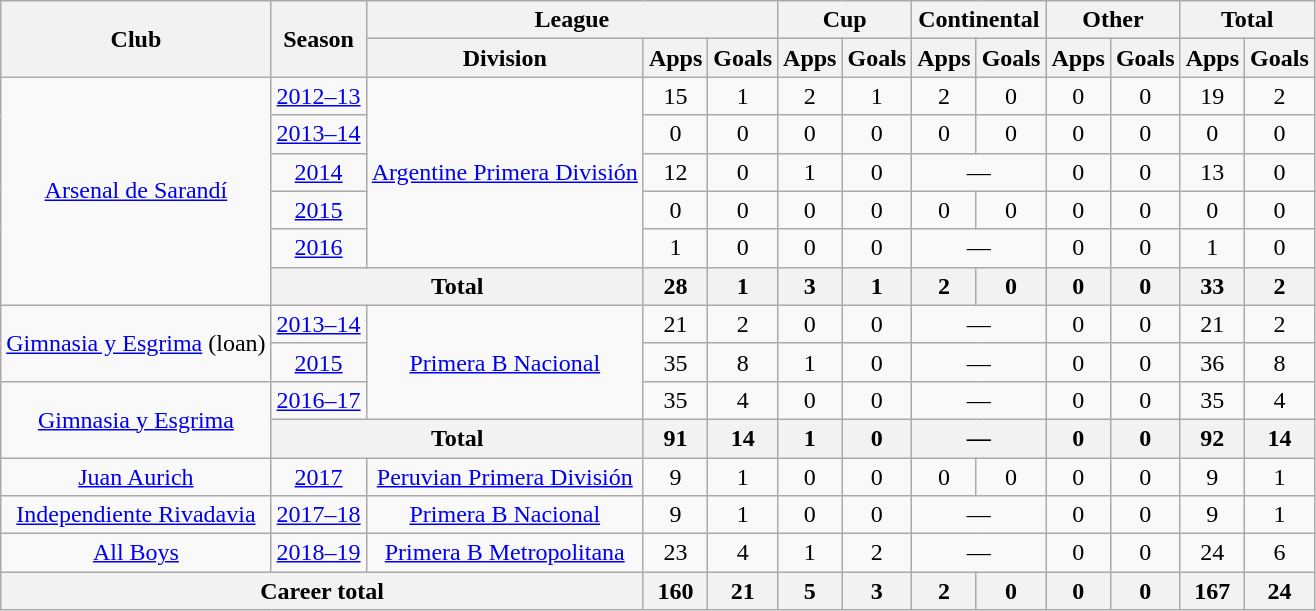<table class="wikitable" style="text-align:center">
<tr>
<th rowspan="2">Club</th>
<th rowspan="2">Season</th>
<th colspan="3">League</th>
<th colspan="2">Cup</th>
<th colspan="2">Continental</th>
<th colspan="2">Other</th>
<th colspan="2">Total</th>
</tr>
<tr>
<th>Division</th>
<th>Apps</th>
<th>Goals</th>
<th>Apps</th>
<th>Goals</th>
<th>Apps</th>
<th>Goals</th>
<th>Apps</th>
<th>Goals</th>
<th>Apps</th>
<th>Goals</th>
</tr>
<tr>
<td rowspan="6"><a href='#'>Arsenal de Sarandí</a></td>
<td><a href='#'>2012–13</a></td>
<td rowspan="5"><a href='#'>Argentine Primera División</a></td>
<td>15</td>
<td>1</td>
<td>2</td>
<td>1</td>
<td>2</td>
<td>0</td>
<td>0</td>
<td>0</td>
<td>19</td>
<td>2</td>
</tr>
<tr>
<td><a href='#'>2013–14</a></td>
<td>0</td>
<td>0</td>
<td>0</td>
<td>0</td>
<td>0</td>
<td>0</td>
<td>0</td>
<td>0</td>
<td>0</td>
<td>0</td>
</tr>
<tr>
<td><a href='#'>2014</a></td>
<td>12</td>
<td>0</td>
<td>1</td>
<td>0</td>
<td colspan="2">—</td>
<td>0</td>
<td>0</td>
<td>13</td>
<td>0</td>
</tr>
<tr>
<td><a href='#'>2015</a></td>
<td>0</td>
<td>0</td>
<td>0</td>
<td>0</td>
<td>0</td>
<td>0</td>
<td>0</td>
<td>0</td>
<td>0</td>
<td>0</td>
</tr>
<tr>
<td><a href='#'>2016</a></td>
<td>1</td>
<td>0</td>
<td>0</td>
<td>0</td>
<td colspan="2">—</td>
<td>0</td>
<td>0</td>
<td>1</td>
<td>0</td>
</tr>
<tr>
<th colspan="2">Total</th>
<th>28</th>
<th>1</th>
<th>3</th>
<th>1</th>
<th>2</th>
<th>0</th>
<th>0</th>
<th>0</th>
<th>33</th>
<th>2</th>
</tr>
<tr>
<td rowspan="2"><a href='#'>Gimnasia y Esgrima</a> (loan)</td>
<td><a href='#'>2013–14</a></td>
<td rowspan="3"><a href='#'>Primera B Nacional</a></td>
<td>21</td>
<td>2</td>
<td>0</td>
<td>0</td>
<td colspan="2">—</td>
<td>0</td>
<td>0</td>
<td>21</td>
<td>2</td>
</tr>
<tr>
<td><a href='#'>2015</a></td>
<td>35</td>
<td>8</td>
<td>1</td>
<td>0</td>
<td colspan="2">—</td>
<td>0</td>
<td>0</td>
<td>36</td>
<td>8</td>
</tr>
<tr>
<td rowspan="2"><a href='#'>Gimnasia y Esgrima</a></td>
<td><a href='#'>2016–17</a></td>
<td>35</td>
<td>4</td>
<td>0</td>
<td>0</td>
<td colspan="2">—</td>
<td>0</td>
<td>0</td>
<td>35</td>
<td>4</td>
</tr>
<tr>
<th colspan="2">Total</th>
<th>91</th>
<th>14</th>
<th>1</th>
<th>0</th>
<th colspan="2">—</th>
<th>0</th>
<th>0</th>
<th>92</th>
<th>14</th>
</tr>
<tr>
<td rowspan="1"><a href='#'>Juan Aurich</a></td>
<td><a href='#'>2017</a></td>
<td rowspan="1"><a href='#'>Peruvian Primera División</a></td>
<td>9</td>
<td>1</td>
<td>0</td>
<td>0</td>
<td>0</td>
<td>0</td>
<td>0</td>
<td>0</td>
<td>9</td>
<td>1</td>
</tr>
<tr>
<td rowspan="1"><a href='#'>Independiente Rivadavia</a></td>
<td><a href='#'>2017–18</a></td>
<td rowspan="1"><a href='#'>Primera B Nacional</a></td>
<td>9</td>
<td>1</td>
<td>0</td>
<td>0</td>
<td colspan="2">—</td>
<td>0</td>
<td>0</td>
<td>9</td>
<td>1</td>
</tr>
<tr>
<td rowspan="1"><a href='#'>All Boys</a></td>
<td><a href='#'>2018–19</a></td>
<td rowspan="1"><a href='#'>Primera B Metropolitana</a></td>
<td>23</td>
<td>4</td>
<td>1</td>
<td>2</td>
<td colspan="2">—</td>
<td>0</td>
<td>0</td>
<td>24</td>
<td>6</td>
</tr>
<tr>
<th colspan="3">Career total</th>
<th>160</th>
<th>21</th>
<th>5</th>
<th>3</th>
<th>2</th>
<th>0</th>
<th>0</th>
<th>0</th>
<th>167</th>
<th>24</th>
</tr>
</table>
